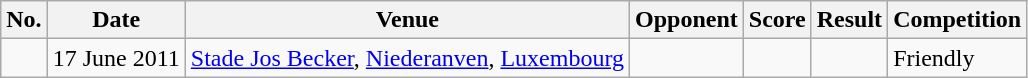<table class="wikitable">
<tr>
<th>No.</th>
<th>Date</th>
<th>Venue</th>
<th>Opponent</th>
<th>Score</th>
<th>Result</th>
<th>Competition</th>
</tr>
<tr>
<td></td>
<td>17 June 2011</td>
<td><a href='#'>Stade Jos Becker</a>, <a href='#'>Niederanven</a>, <a href='#'>Luxembourg</a></td>
<td></td>
<td></td>
<td></td>
<td>Friendly</td>
</tr>
</table>
